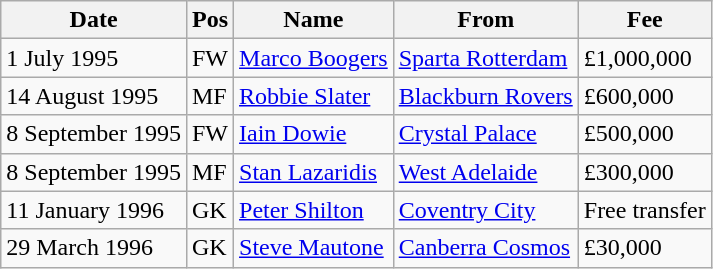<table class="wikitable">
<tr>
<th>Date</th>
<th>Pos</th>
<th>Name</th>
<th>From</th>
<th>Fee</th>
</tr>
<tr>
<td>1 July 1995</td>
<td>FW</td>
<td><a href='#'>Marco Boogers</a></td>
<td><a href='#'>Sparta Rotterdam</a></td>
<td>£1,000,000</td>
</tr>
<tr>
<td>14 August 1995</td>
<td>MF</td>
<td><a href='#'>Robbie Slater</a></td>
<td><a href='#'>Blackburn Rovers</a></td>
<td>£600,000</td>
</tr>
<tr>
<td>8 September 1995</td>
<td>FW</td>
<td><a href='#'>Iain Dowie</a></td>
<td><a href='#'>Crystal Palace</a></td>
<td>£500,000</td>
</tr>
<tr>
<td>8 September 1995</td>
<td>MF</td>
<td><a href='#'>Stan Lazaridis</a></td>
<td><a href='#'>West Adelaide</a></td>
<td>£300,000</td>
</tr>
<tr>
<td>11 January 1996</td>
<td>GK</td>
<td><a href='#'>Peter Shilton</a></td>
<td><a href='#'>Coventry City</a></td>
<td>Free transfer</td>
</tr>
<tr>
<td>29 March 1996</td>
<td>GK</td>
<td><a href='#'>Steve Mautone</a></td>
<td><a href='#'>Canberra Cosmos</a></td>
<td>£30,000</td>
</tr>
</table>
